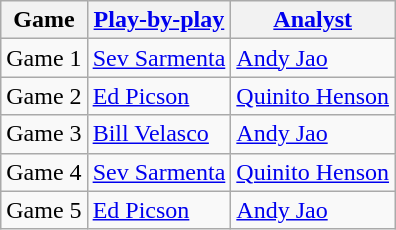<table class=wikitable>
<tr>
<th>Game</th>
<th><a href='#'>Play-by-play</a></th>
<th><a href='#'>Analyst</a></th>
</tr>
<tr>
<td>Game 1</td>
<td><a href='#'>Sev Sarmenta</a></td>
<td><a href='#'>Andy Jao</a></td>
</tr>
<tr>
<td>Game 2</td>
<td><a href='#'>Ed Picson</a></td>
<td><a href='#'>Quinito Henson</a></td>
</tr>
<tr>
<td>Game 3</td>
<td><a href='#'>Bill Velasco</a></td>
<td><a href='#'>Andy Jao</a></td>
</tr>
<tr>
<td>Game 4</td>
<td><a href='#'>Sev Sarmenta</a></td>
<td><a href='#'>Quinito Henson</a></td>
</tr>
<tr>
<td>Game 5</td>
<td><a href='#'>Ed Picson</a></td>
<td><a href='#'>Andy Jao</a></td>
</tr>
</table>
